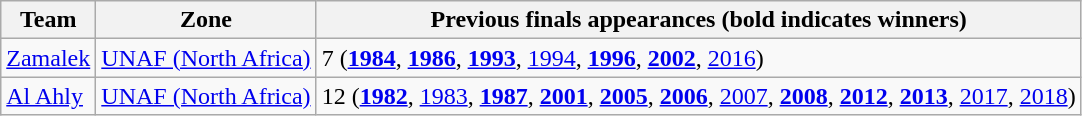<table class="wikitable">
<tr>
<th>Team</th>
<th>Zone</th>
<th>Previous finals appearances (bold indicates winners)</th>
</tr>
<tr>
<td> <a href='#'>Zamalek</a></td>
<td><a href='#'>UNAF (North Africa)</a></td>
<td>7 (<strong><a href='#'>1984</a></strong>, <strong><a href='#'>1986</a></strong>, <strong><a href='#'>1993</a></strong>, <a href='#'>1994</a>, <strong><a href='#'>1996</a></strong>, <strong><a href='#'>2002</a></strong>, <a href='#'>2016</a>)</td>
</tr>
<tr>
<td> <a href='#'>Al Ahly</a></td>
<td><a href='#'>UNAF (North Africa)</a></td>
<td>12 (<strong><a href='#'>1982</a></strong>, <a href='#'>1983</a>, <strong><a href='#'>1987</a></strong>, <strong><a href='#'>2001</a></strong>, <strong><a href='#'>2005</a></strong>, <strong><a href='#'>2006</a></strong>, <a href='#'>2007</a>, <strong><a href='#'>2008</a></strong>, <strong><a href='#'>2012</a></strong>, <strong><a href='#'>2013</a></strong>, <a href='#'>2017</a>, <a href='#'>2018</a>)</td>
</tr>
</table>
